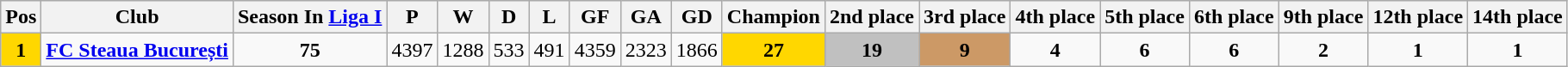<table class="wikitable" align=center>
<tr bgcolor="#efefef">
<th>Pos</th>
<th>Club</th>
<th>Season In <a href='#'>Liga I</a></th>
<th>P</th>
<th>W</th>
<th>D</th>
<th>L</th>
<th>GF</th>
<th>GA</th>
<th>GD</th>
<th>Champion</th>
<th>2nd place</th>
<th>3rd place</th>
<th>4th place</th>
<th>5th place</th>
<th>6th place</th>
<th>9th place</th>
<th>12th place</th>
<th>14th place</th>
</tr>
<tr align=center>
<td bgcolor=gold><strong>1</strong></td>
<td><strong><a href='#'>FC Steaua București</a></strong></td>
<td><strong>75</strong></td>
<td>4397</td>
<td>1288</td>
<td>533</td>
<td>491</td>
<td>4359</td>
<td>2323</td>
<td>1866</td>
<td bgcolor=gold><strong>27</strong></td>
<td bgcolor=silver><strong>19</strong></td>
<td bgcolor=cc9966><strong>9</strong></td>
<td><strong>4</strong></td>
<td><strong>6</strong></td>
<td><strong>6</strong></td>
<td><strong>2</strong></td>
<td><strong>1</strong></td>
<td><strong>1</strong></td>
</tr>
</table>
